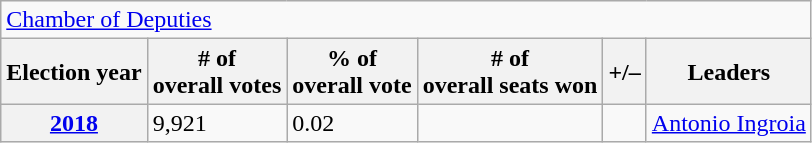<table class=wikitable>
<tr>
<td colspan=7><a href='#'>Chamber of Deputies</a></td>
</tr>
<tr>
<th>Election year</th>
<th># of<br>overall votes</th>
<th>% of<br>overall vote</th>
<th># of<br>overall seats won</th>
<th>+/–</th>
<th>Leaders</th>
</tr>
<tr>
<th><a href='#'>2018</a></th>
<td>9,921</td>
<td>0.02</td>
<td></td>
<td></td>
<td><a href='#'>Antonio Ingroia</a></td>
</tr>
</table>
